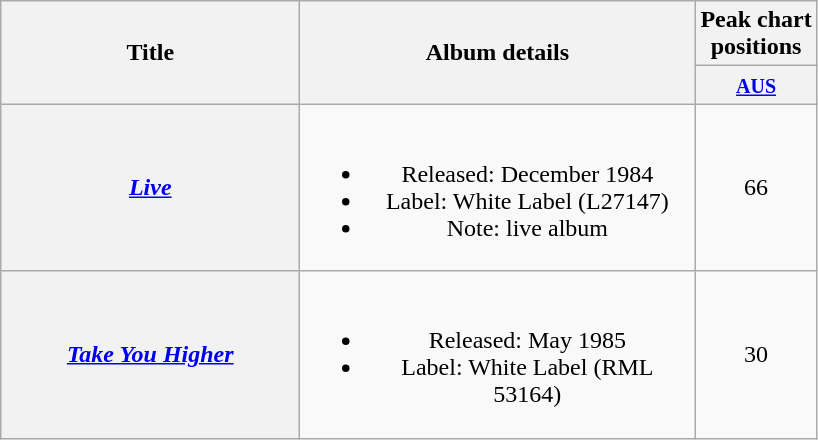<table class="wikitable plainrowheaders" style="text-align:center;" border="1">
<tr>
<th scope="col" rowspan="2" style="width:12em;">Title</th>
<th scope="col" rowspan="2" style="width:16em;">Album details</th>
<th scope="col" colspan="1">Peak chart<br>positions</th>
</tr>
<tr>
<th scope="col" style="text-align:center;"><small><a href='#'>AUS</a></small><br></th>
</tr>
<tr>
<th scope="row"><em><a href='#'>Live</a></em></th>
<td><br><ul><li>Released: December 1984</li><li>Label: White Label (L27147)</li><li>Note: live album</li></ul></td>
<td align="center">66</td>
</tr>
<tr>
<th scope="row"><em><a href='#'>Take You Higher</a></em></th>
<td><br><ul><li>Released: May 1985</li><li>Label: White Label (RML 53164)</li></ul></td>
<td align="center">30</td>
</tr>
</table>
